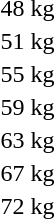<table>
<tr>
<td rowspan=2>48 kg</td>
<td rowspan=2></td>
<td rowspan=2></td>
<td></td>
</tr>
<tr>
<td></td>
</tr>
<tr>
<td>51 kg</td>
<td></td>
<td></td>
<td></td>
</tr>
<tr>
<td rowspan=2>55 kg</td>
<td rowspan=2></td>
<td rowspan=2></td>
<td></td>
</tr>
<tr>
<td></td>
</tr>
<tr>
<td rowspan=2>59 kg</td>
<td rowspan=2></td>
<td rowspan=2></td>
<td></td>
</tr>
<tr>
<td></td>
</tr>
<tr>
<td rowspan=2>63 kg</td>
<td rowspan=2></td>
<td rowspan=2></td>
<td></td>
</tr>
<tr>
<td></td>
</tr>
<tr>
<td>67 kg</td>
<td></td>
<td></td>
<td></td>
</tr>
<tr>
<td rowspan=2>72 kg</td>
<td rowspan=2></td>
<td rowspan=2></td>
<td></td>
</tr>
<tr>
<td></td>
</tr>
<tr>
</tr>
</table>
